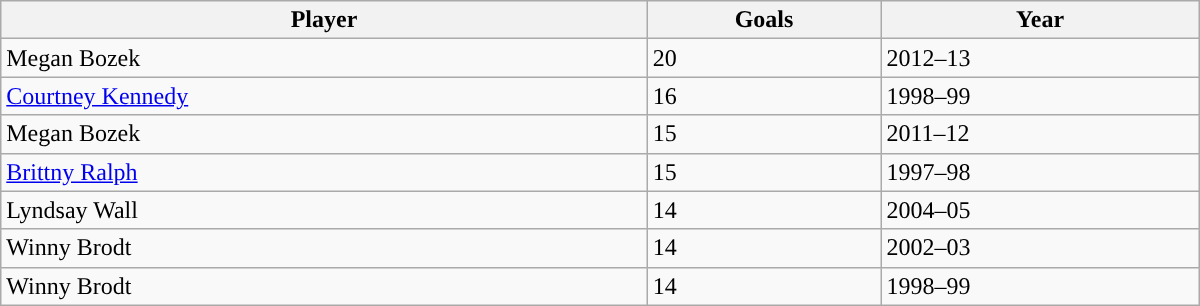<table class="wikitable" style="width: 50em">
<tr>
<th>Player</th>
<th>Goals</th>
<th>Year</th>
</tr>
<tr>
<td>Megan Bozek</td>
<td>20</td>
<td>2012–13</td>
</tr>
<tr>
<td><a href='#'>Courtney Kennedy</a></td>
<td>16</td>
<td>1998–99</td>
</tr>
<tr>
<td>Megan Bozek</td>
<td>15</td>
<td>2011–12</td>
</tr>
<tr>
<td><a href='#'>Brittny Ralph</a></td>
<td>15</td>
<td>1997–98</td>
</tr>
<tr>
<td>Lyndsay Wall</td>
<td>14</td>
<td>2004–05</td>
</tr>
<tr>
<td>Winny Brodt</td>
<td>14</td>
<td>2002–03</td>
</tr>
<tr>
<td>Winny Brodt</td>
<td>14</td>
<td>1998–99</td>
</tr>
</table>
